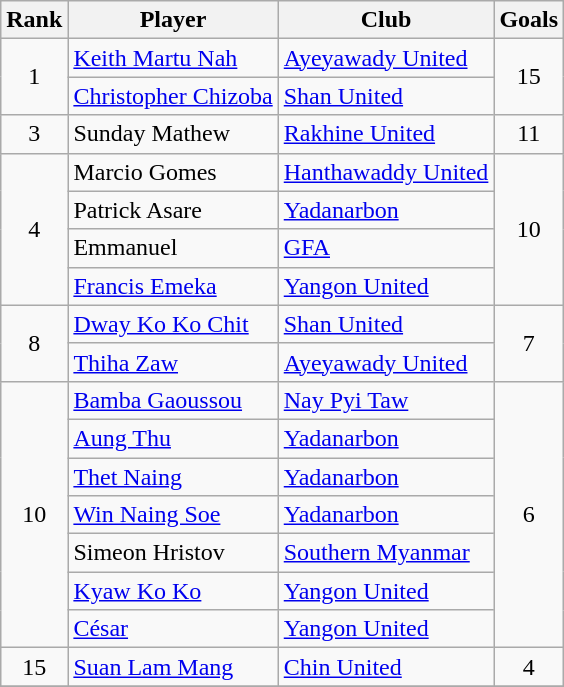<table class="wikitable" style="text-align:center">
<tr>
<th>Rank</th>
<th>Player</th>
<th>Club</th>
<th>Goals</th>
</tr>
<tr>
<td rowspan="2">1</td>
<td align="left"> <a href='#'>Keith Martu Nah</a></td>
<td align="left"><a href='#'>Ayeyawady United</a></td>
<td rowspan="2">15</td>
</tr>
<tr>
<td align="left"> <a href='#'>Christopher Chizoba</a></td>
<td align="left"><a href='#'>Shan United</a></td>
</tr>
<tr>
<td>3</td>
<td align="left"> Sunday Mathew</td>
<td align="left"><a href='#'>Rakhine United</a></td>
<td>11</td>
</tr>
<tr>
<td rowspan="4">4</td>
<td align="left"> Marcio Gomes</td>
<td align="left"><a href='#'>Hanthawaddy United</a></td>
<td rowspan="4">10</td>
</tr>
<tr>
<td align="left"> Patrick Asare</td>
<td align="left"><a href='#'>Yadanarbon</a></td>
</tr>
<tr>
<td align="left"> Emmanuel</td>
<td align="left"><a href='#'>GFA</a></td>
</tr>
<tr>
<td align="left"> <a href='#'>Francis Emeka</a></td>
<td align="left"><a href='#'>Yangon United</a></td>
</tr>
<tr>
<td rowspan="2">8</td>
<td align="left"> <a href='#'>Dway Ko Ko Chit</a></td>
<td align="left"><a href='#'>Shan United</a></td>
<td rowspan="2">7</td>
</tr>
<tr>
<td align="left"> <a href='#'>Thiha Zaw</a></td>
<td align="left"><a href='#'>Ayeyawady United</a></td>
</tr>
<tr>
<td rowspan="7">10</td>
<td align="left"> <a href='#'>Bamba Gaoussou</a></td>
<td align="left"><a href='#'>Nay Pyi Taw</a></td>
<td rowspan="7">6</td>
</tr>
<tr>
<td align="left"> <a href='#'>Aung Thu</a></td>
<td align="left"><a href='#'>Yadanarbon</a></td>
</tr>
<tr>
<td align="left"> <a href='#'>Thet Naing</a></td>
<td align="left"><a href='#'>Yadanarbon</a></td>
</tr>
<tr>
<td align="left"> <a href='#'>Win Naing Soe</a></td>
<td align="left"><a href='#'>Yadanarbon</a></td>
</tr>
<tr>
<td align="left"> Simeon Hristov</td>
<td align="left"><a href='#'>Southern Myanmar</a></td>
</tr>
<tr>
<td align="left"> <a href='#'>Kyaw Ko Ko</a></td>
<td align="left"><a href='#'>Yangon United</a></td>
</tr>
<tr>
<td align="left"> <a href='#'>César</a></td>
<td align="left"><a href='#'>Yangon United</a></td>
</tr>
<tr>
<td>15</td>
<td align="left"> <a href='#'>Suan Lam Mang</a></td>
<td align="left"><a href='#'>Chin United</a></td>
<td>4</td>
</tr>
<tr>
</tr>
</table>
